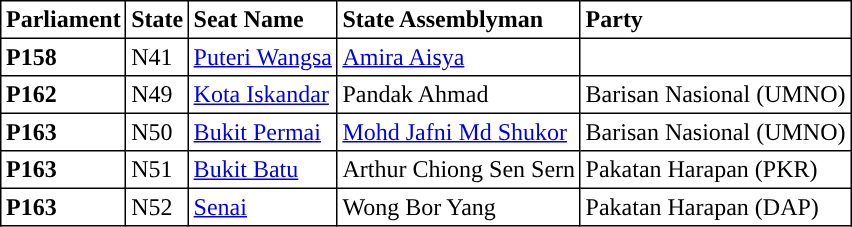<table class="toccolours sortable" border="1" cellpadding="3" style="border-collapse:collapse; text-align: left;">
<tr>
<th align="center">Parliament</th>
<th>State</th>
<th>Seat Name</th>
<th>State Assemblyman</th>
<th>Party</th>
</tr>
<tr>
<th>P158</th>
<td>N41</td>
<td><a href='#'>Puteri Wangsa</a></td>
<td><a href='#'>Amira Aisya</a></td>
<td></td>
</tr>
<tr>
<th>P162</th>
<td>N49</td>
<td><a href='#'>Kota Iskandar</a></td>
<td>Pandak Ahmad</td>
<td>Barisan Nasional (UMNO)</td>
</tr>
<tr>
<th align="left">P163</th>
<td>N50</td>
<td><a href='#'>Bukit Permai</a></td>
<td><a href='#'>Mohd Jafni Md Shukor</a></td>
<td>Barisan Nasional (UMNO)</td>
</tr>
<tr>
<th align="left">P163</th>
<td>N51</td>
<td><a href='#'>Bukit Batu</a></td>
<td>Arthur Chiong Sen Sern</td>
<td>Pakatan Harapan (PKR)</td>
</tr>
<tr>
<th align="left">P163</th>
<td>N52</td>
<td><a href='#'>Senai</a></td>
<td>Wong Bor Yang</td>
<td>Pakatan Harapan (DAP)</td>
</tr>
</table>
